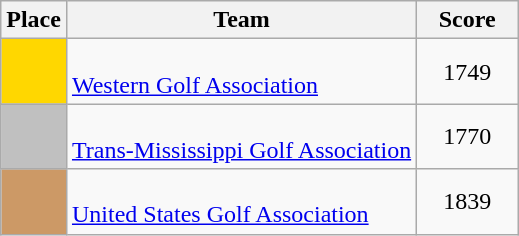<table class=wikitable style="text-align:center">
<tr>
<th>Place</th>
<th>Team</th>
<th>Score</th>
</tr>
<tr>
<td width=30 style="background:gold;"></td>
<td align=left><br><a href='#'>Western Golf Association</a></td>
<td width=60>1749</td>
</tr>
<tr>
<td style="background:silver;"></td>
<td align=left><br><a href='#'>Trans-Mississippi Golf Association</a></td>
<td>1770</td>
</tr>
<tr>
<td style="background:#cc9966;"></td>
<td align=left><br><a href='#'>United States Golf Association</a></td>
<td>1839</td>
</tr>
</table>
